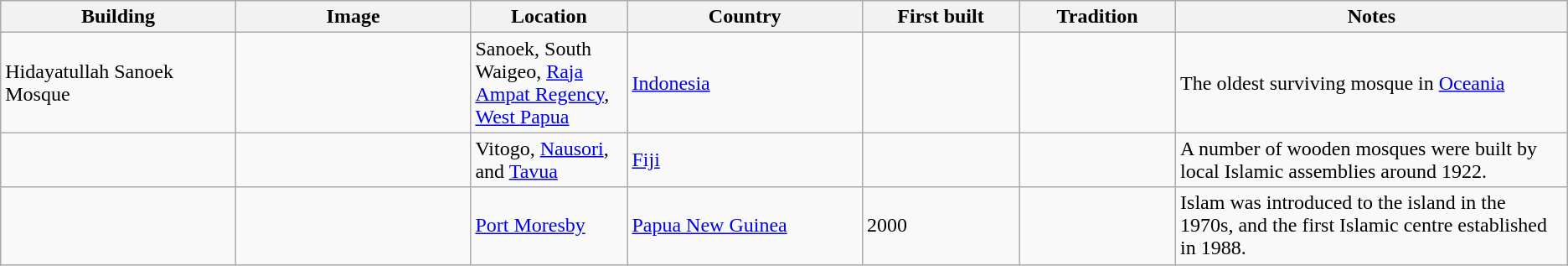<table class="wikitable sortable">
<tr>
<th style="width:15%">Building</th>
<th class="unsortable"; style="width:15%">Image</th>
<th style="width:10%">Location</th>
<th style="width:15%">Country</th>
<th style="width:10%">First built</th>
<th style="width:10%">Tradition</th>
<th class="unsortable"; style="width:25%">Notes</th>
</tr>
<tr>
<td>Hidayatullah Sanoek Mosque</td>
<td></td>
<td>Sanoek, South Waigeo, <a href='#'>Raja Ampat Regency</a>, <a href='#'>West Papua</a></td>
<td><a href='#'>Indonesia</a></td>
<td></td>
<td></td>
<td>The oldest surviving mosque in <a href='#'>Oceania</a></td>
</tr>
<tr>
<td></td>
<td></td>
<td>Vitogo, <a href='#'>Nausori</a>, and <a href='#'>Tavua</a></td>
<td><a href='#'>Fiji</a></td>
<td></td>
<td></td>
<td>A number of wooden mosques were built by local Islamic assemblies around 1922.</td>
</tr>
<tr>
<td></td>
<td></td>
<td><a href='#'>Port Moresby</a></td>
<td><a href='#'>Papua New Guinea</a></td>
<td>2000</td>
<td></td>
<td>Islam was introduced to the island in the 1970s, and the first Islamic centre established in 1988.</td>
</tr>
</table>
